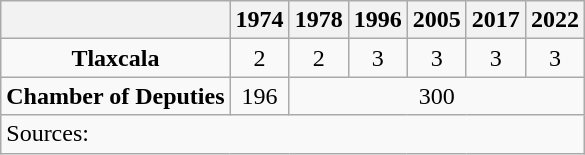<table class="wikitable" style="text-align: center">
<tr>
<th></th>
<th>1974</th>
<th>1978</th>
<th>1996</th>
<th>2005</th>
<th>2017</th>
<th>2022</th>
</tr>
<tr>
<td><strong>Tlaxcala</strong></td>
<td>2</td>
<td>2</td>
<td>3</td>
<td>3</td>
<td>3</td>
<td>3</td>
</tr>
<tr>
<td><strong>Chamber of Deputies</strong></td>
<td>196</td>
<td colspan=5>300</td>
</tr>
<tr>
<td colspan=7 style="text-align: left">Sources: </td>
</tr>
</table>
